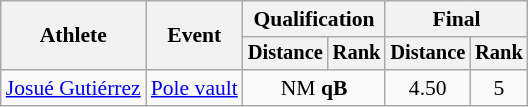<table class="wikitable" style="font-size:90%">
<tr>
<th rowspan=2>Athlete</th>
<th rowspan=2>Event</th>
<th colspan=2>Qualification</th>
<th colspan=2>Final</th>
</tr>
<tr style="font-size:95%">
<th>Distance</th>
<th>Rank</th>
<th>Distance</th>
<th>Rank</th>
</tr>
<tr align=center>
<td align=left><a href='#'>Josué Gutiérrez</a></td>
<td align=left><a href='#'>Pole vault</a></td>
<td colspan=2>NM <strong>qB</strong></td>
<td>4.50</td>
<td>5</td>
</tr>
</table>
